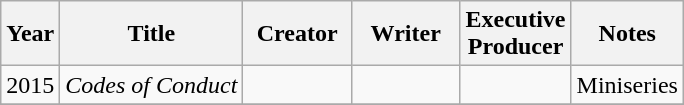<table class="wikitable plainrowheaders">
<tr>
<th>Year</th>
<th>Title</th>
<th width="65">Creator</th>
<th width="65">Writer</th>
<th width="65">Executive<br>Producer</th>
<th>Notes</th>
</tr>
<tr>
<td>2015</td>
<td><em>Codes of Conduct</em></td>
<td></td>
<td></td>
<td></td>
<td>Miniseries</td>
</tr>
<tr>
</tr>
</table>
